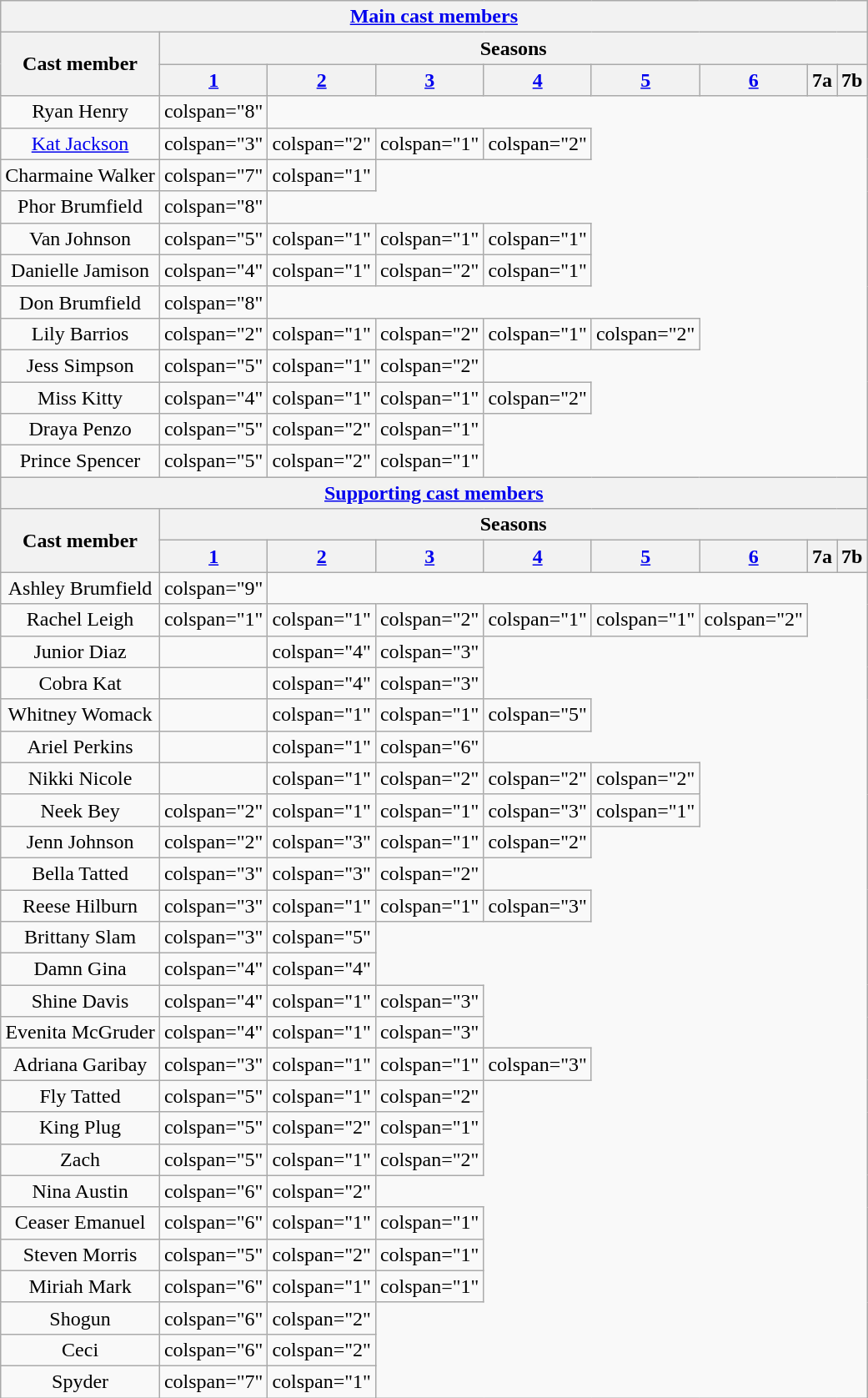<table class="wikitable plainrowheaders" style="text-align:center;">
<tr>
<th colspan=9><a href='#'>Main cast members</a></th>
</tr>
<tr>
<th rowspan="2" scope="col">Cast member</th>
<th scope="col" colspan="8">Seasons</th>
</tr>
<tr>
<th scope="col"><a href='#'>1</a></th>
<th scope="col"><a href='#'>2</a></th>
<th scope="col"><a href='#'>3</a></th>
<th scope="col"><a href='#'>4</a></th>
<th scope="col"><a href='#'>5</a></th>
<th scope="col"><a href='#'>6</a></th>
<th scope="col">7a</th>
<th scope="col">7b</th>
</tr>
<tr>
<td scope="row">Ryan Henry</td>
<td>colspan="8" </td>
</tr>
<tr>
<td scope="row"><a href='#'>Kat Jackson</a></td>
<td>colspan="3" </td>
<td>colspan="2" </td>
<td>colspan="1" </td>
<td>colspan="2" </td>
</tr>
<tr>
<td scope="row">Charmaine Walker</td>
<td>colspan="7" </td>
<td>colspan="1" </td>
</tr>
<tr>
<td scope="row">Phor Brumfield</td>
<td>colspan="8" </td>
</tr>
<tr>
<td scope="row">Van Johnson</td>
<td>colspan="5" </td>
<td>colspan="1" </td>
<td>colspan="1" </td>
<td>colspan="1" </td>
</tr>
<tr>
<td scope="row">Danielle Jamison</td>
<td>colspan="4" </td>
<td>colspan="1" </td>
<td>colspan="2" </td>
<td>colspan="1" </td>
</tr>
<tr>
<td scope="row">Don Brumfield</td>
<td>colspan="8" </td>
</tr>
<tr>
<td scope="row">Lily Barrios</td>
<td>colspan="2" </td>
<td>colspan="1" </td>
<td>colspan="2" </td>
<td>colspan="1" </td>
<td>colspan="2" </td>
</tr>
<tr>
<td scope="row">Jess Simpson</td>
<td>colspan="5" </td>
<td>colspan="1" </td>
<td>colspan="2" </td>
</tr>
<tr>
<td scope="row">Miss Kitty</td>
<td>colspan="4" </td>
<td>colspan="1" </td>
<td>colspan="1" </td>
<td>colspan="2" </td>
</tr>
<tr>
<td scope="row">Draya Penzo</td>
<td>colspan="5" </td>
<td>colspan="2" </td>
<td>colspan="1" </td>
</tr>
<tr>
<td scope="row">Prince Spencer</td>
<td>colspan="5" </td>
<td>colspan="2" </td>
<td>colspan="1" </td>
</tr>
<tr>
<th colspan=9><a href='#'>Supporting cast members</a></th>
</tr>
<tr>
<th rowspan="2" scope="col">Cast member</th>
<th scope="col" colspan="8">Seasons</th>
</tr>
<tr>
<th scope="col"><a href='#'>1</a></th>
<th scope="col"><a href='#'>2</a></th>
<th scope="col"><a href='#'>3</a></th>
<th scope="col"><a href='#'>4</a></th>
<th scope="col"><a href='#'>5</a></th>
<th scope="col"><a href='#'>6</a></th>
<th scope="col">7a</th>
<th scope="col">7b<br></th>
</tr>
<tr>
<td scope="row">Ashley Brumfield</td>
<td>colspan="9" </td>
</tr>
<tr>
<td scope="row">Rachel Leigh</td>
<td>colspan="1" </td>
<td>colspan="1" </td>
<td>colspan="2" </td>
<td>colspan="1" </td>
<td>colspan="1" </td>
<td>colspan="2" </td>
</tr>
<tr>
<td scope="row">Junior Diaz</td>
<td></td>
<td>colspan="4" </td>
<td>colspan="3" </td>
</tr>
<tr>
<td scope="row">Cobra Kat</td>
<td></td>
<td>colspan="4" </td>
<td>colspan="3" </td>
</tr>
<tr>
<td scope="row">Whitney Womack</td>
<td></td>
<td>colspan="1" </td>
<td>colspan="1" </td>
<td>colspan="5" </td>
</tr>
<tr>
<td scope="row">Ariel Perkins</td>
<td></td>
<td>colspan="1" </td>
<td>colspan="6" </td>
</tr>
<tr>
<td scope="row">Nikki Nicole</td>
<td></td>
<td>colspan="1" </td>
<td>colspan="2" </td>
<td>colspan="2" </td>
<td>colspan="2" </td>
</tr>
<tr>
<td scope="row">Neek Bey</td>
<td>colspan="2" </td>
<td>colspan="1" </td>
<td>colspan="1" </td>
<td>colspan="3" </td>
<td>colspan="1" </td>
</tr>
<tr>
<td scope="row">Jenn Johnson</td>
<td>colspan="2" </td>
<td>colspan="3" </td>
<td>colspan="1" </td>
<td>colspan="2" </td>
</tr>
<tr>
<td scope="row">Bella Tatted</td>
<td>colspan="3" </td>
<td>colspan="3" </td>
<td>colspan="2" </td>
</tr>
<tr>
<td scope="row">Reese Hilburn</td>
<td>colspan="3" </td>
<td>colspan="1" </td>
<td>colspan="1" </td>
<td>colspan="3" </td>
</tr>
<tr>
<td scope="row">Brittany Slam</td>
<td>colspan="3" </td>
<td>colspan="5" </td>
</tr>
<tr>
<td scope="row">Damn Gina</td>
<td>colspan="4" </td>
<td>colspan="4" </td>
</tr>
<tr>
<td scope="row">Shine Davis</td>
<td>colspan="4" </td>
<td>colspan="1" </td>
<td>colspan="3" </td>
</tr>
<tr>
<td scope="row">Evenita McGruder</td>
<td>colspan="4" </td>
<td>colspan="1" </td>
<td>colspan="3" </td>
</tr>
<tr>
<td scope="row">Adriana Garibay</td>
<td>colspan="3" </td>
<td>colspan="1" </td>
<td>colspan="1" </td>
<td>colspan="3" </td>
</tr>
<tr>
<td scope="row">Fly Tatted</td>
<td>colspan="5" </td>
<td>colspan="1" </td>
<td>colspan="2" </td>
</tr>
<tr>
<td scope="row">King Plug</td>
<td>colspan="5" </td>
<td>colspan="2" </td>
<td>colspan="1" </td>
</tr>
<tr>
<td scope="row">Zach</td>
<td>colspan="5" </td>
<td>colspan="1" </td>
<td>colspan="2" </td>
</tr>
<tr>
<td scope="row">Nina Austin</td>
<td>colspan="6" </td>
<td>colspan="2" </td>
</tr>
<tr>
<td scope="row">Ceaser Emanuel</td>
<td>colspan="6" </td>
<td>colspan="1" </td>
<td>colspan="1" </td>
</tr>
<tr>
<td scope="row">Steven Morris</td>
<td>colspan="5" </td>
<td>colspan="2" </td>
<td>colspan="1" </td>
</tr>
<tr>
<td scope="row">Miriah Mark</td>
<td>colspan="6" </td>
<td>colspan="1" </td>
<td>colspan="1" </td>
</tr>
<tr>
<td scope="row">Shogun</td>
<td>colspan="6" </td>
<td>colspan="2" </td>
</tr>
<tr>
<td scope="row">Ceci</td>
<td>colspan="6" </td>
<td>colspan="2" </td>
</tr>
<tr>
<td scope="row">Spyder</td>
<td>colspan="7" </td>
<td>colspan="1" </td>
</tr>
</table>
